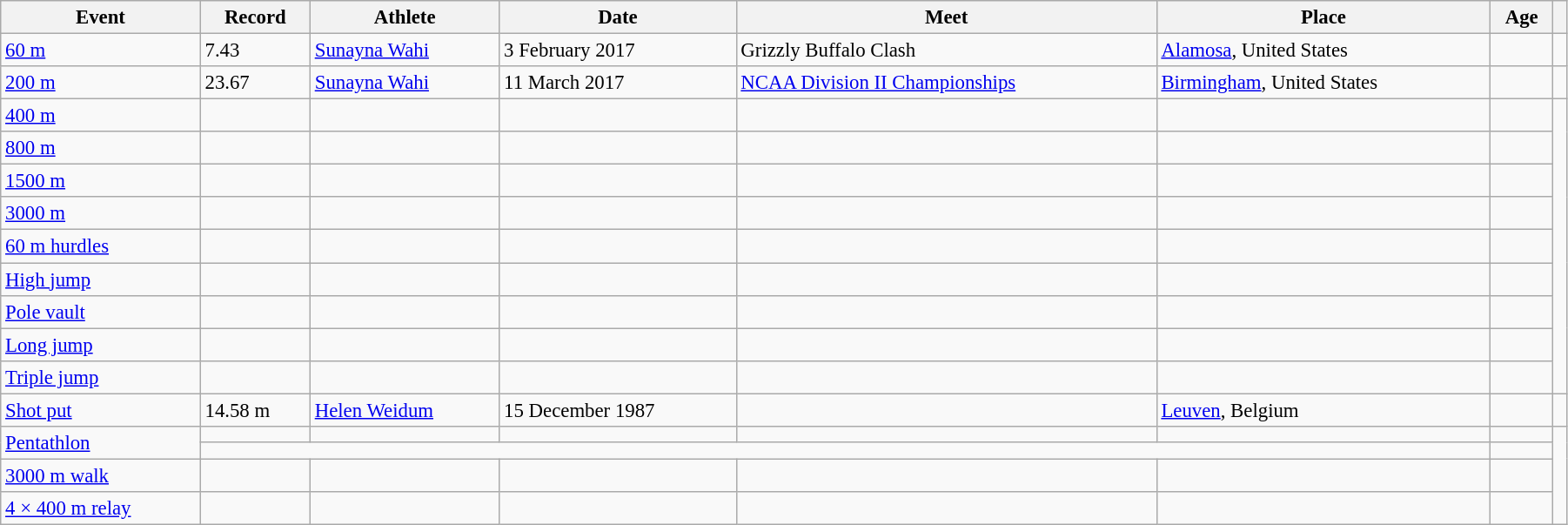<table class="wikitable" style="font-size:95%; width: 95%;">
<tr>
<th>Event</th>
<th>Record</th>
<th>Athlete</th>
<th>Date</th>
<th>Meet</th>
<th>Place</th>
<th>Age</th>
<th></th>
</tr>
<tr>
<td><a href='#'>60 m</a></td>
<td>7.43</td>
<td><a href='#'>Sunayna Wahi</a></td>
<td>3 February 2017</td>
<td>Grizzly Buffalo Clash</td>
<td><a href='#'>Alamosa</a>, United States</td>
<td></td>
<td></td>
</tr>
<tr>
<td><a href='#'>200 m</a></td>
<td>23.67</td>
<td><a href='#'>Sunayna Wahi</a></td>
<td>11 March 2017</td>
<td><a href='#'>NCAA Division II Championships</a></td>
<td><a href='#'>Birmingham</a>, United States</td>
<td></td>
<td></td>
</tr>
<tr>
<td><a href='#'>400 m</a></td>
<td></td>
<td></td>
<td></td>
<td></td>
<td></td>
<td></td>
</tr>
<tr>
<td><a href='#'>800 m</a></td>
<td></td>
<td></td>
<td></td>
<td></td>
<td></td>
<td></td>
</tr>
<tr>
<td><a href='#'>1500 m</a></td>
<td></td>
<td></td>
<td></td>
<td></td>
<td></td>
<td></td>
</tr>
<tr>
<td><a href='#'>3000 m</a></td>
<td></td>
<td></td>
<td></td>
<td></td>
<td></td>
<td></td>
</tr>
<tr>
<td><a href='#'>60 m hurdles</a></td>
<td></td>
<td></td>
<td></td>
<td></td>
<td></td>
<td></td>
</tr>
<tr>
<td><a href='#'>High jump</a></td>
<td></td>
<td></td>
<td></td>
<td></td>
<td></td>
<td></td>
</tr>
<tr>
<td><a href='#'>Pole vault</a></td>
<td></td>
<td></td>
<td></td>
<td></td>
<td></td>
<td></td>
</tr>
<tr>
<td><a href='#'>Long jump</a></td>
<td></td>
<td></td>
<td></td>
<td></td>
<td></td>
<td></td>
</tr>
<tr>
<td><a href='#'>Triple jump</a></td>
<td></td>
<td></td>
<td></td>
<td></td>
<td></td>
<td></td>
</tr>
<tr>
<td><a href='#'>Shot put</a></td>
<td>14.58 m</td>
<td><a href='#'>Helen Weidum</a></td>
<td>15 December 1987</td>
<td></td>
<td><a href='#'>Leuven</a>, Belgium</td>
<td></td>
<td></td>
</tr>
<tr>
<td rowspan=2><a href='#'>Pentathlon</a></td>
<td></td>
<td></td>
<td></td>
<td></td>
<td></td>
<td></td>
</tr>
<tr>
<td colspan=5></td>
<td></td>
</tr>
<tr>
<td><a href='#'>3000 m walk</a></td>
<td></td>
<td></td>
<td></td>
<td></td>
<td></td>
<td></td>
</tr>
<tr>
<td><a href='#'>4 × 400 m relay</a></td>
<td></td>
<td></td>
<td></td>
<td></td>
<td></td>
<td></td>
</tr>
</table>
